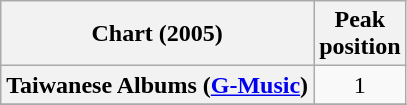<table class="wikitable plainrowheaders">
<tr>
<th>Chart (2005)</th>
<th>Peak<br>position</th>
</tr>
<tr>
<th scope="row">Taiwanese Albums (<a href='#'>G-Music</a>)</th>
<td style="text-align:center;">1</td>
</tr>
<tr>
</tr>
</table>
